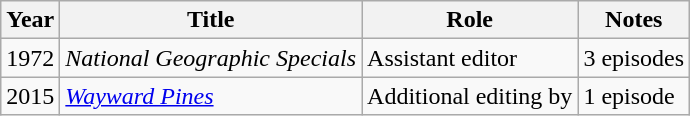<table class="wikitable">
<tr>
<th>Year</th>
<th>Title</th>
<th>Role</th>
<th>Notes</th>
</tr>
<tr>
<td>1972</td>
<td><em>National Geographic Specials</em></td>
<td>Assistant editor</td>
<td>3 episodes</td>
</tr>
<tr>
<td>2015</td>
<td><em><a href='#'>Wayward Pines</a></em></td>
<td>Additional editing by</td>
<td>1 episode</td>
</tr>
</table>
